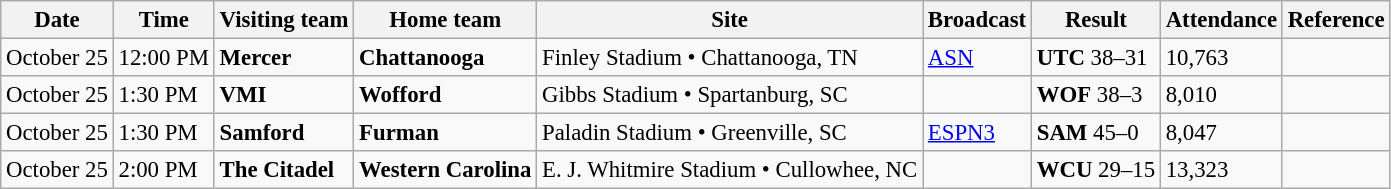<table class="wikitable" style="font-size:95%;">
<tr>
<th>Date</th>
<th>Time</th>
<th>Visiting team</th>
<th>Home team</th>
<th>Site</th>
<th>Broadcast</th>
<th>Result</th>
<th>Attendance</th>
<th class="unsortable">Reference</th>
</tr>
<tr bgcolor=>
<td>October 25</td>
<td>12:00 PM</td>
<td><strong>Mercer</strong></td>
<td><strong>Chattanooga</strong></td>
<td>Finley Stadium • Chattanooga, TN</td>
<td><a href='#'>ASN</a></td>
<td><strong>UTC</strong> 38–31</td>
<td>10,763</td>
<td></td>
</tr>
<tr bgcolor=>
<td>October 25</td>
<td>1:30 PM</td>
<td><strong>VMI</strong></td>
<td><strong>Wofford</strong></td>
<td>Gibbs Stadium • Spartanburg, SC</td>
<td></td>
<td><strong>WOF</strong> 38–3</td>
<td>8,010</td>
<td></td>
</tr>
<tr bgcolor=>
<td>October 25</td>
<td>1:30 PM</td>
<td><strong>Samford</strong></td>
<td><strong>Furman</strong></td>
<td>Paladin Stadium • Greenville, SC</td>
<td><a href='#'>ESPN3</a></td>
<td><strong>SAM</strong> 45–0</td>
<td>8,047</td>
<td></td>
</tr>
<tr bgcolor=>
<td>October 25</td>
<td>2:00 PM</td>
<td><strong>The Citadel</strong></td>
<td><strong>Western Carolina</strong></td>
<td>E. J. Whitmire Stadium • Cullowhee, NC</td>
<td></td>
<td><strong>WCU</strong> 29–15</td>
<td>13,323</td>
<td></td>
</tr>
</table>
